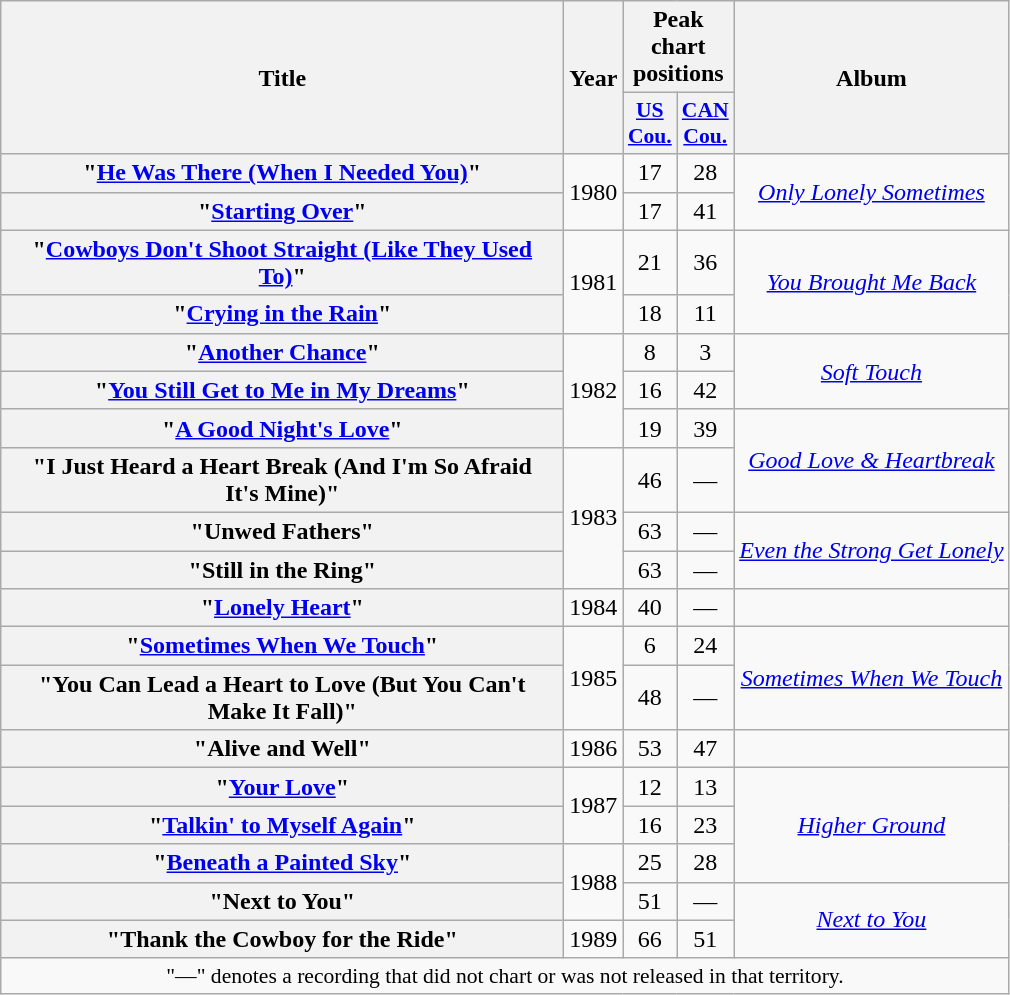<table class="wikitable plainrowheaders" style="text-align:center;">
<tr>
<th scope="col" rowspan="2" style="width:23em;">Title</th>
<th scope="col" rowspan="2">Year</th>
<th scope="col" colspan="2">Peak chart<br>positions</th>
<th scope="col" rowspan="2">Album</th>
</tr>
<tr>
<th scope="col" style="width:2em;font-size:90%;"><a href='#'>US<br>Cou.</a><br></th>
<th scope="col" style="width:2em;font-size:90%;"><a href='#'>CAN<br>Cou.</a><br></th>
</tr>
<tr>
<th scope="row">"<a href='#'>He Was There (When I Needed You)</a>"</th>
<td rowspan="2">1980</td>
<td>17</td>
<td>28</td>
<td rowspan="2"><em><a href='#'>Only Lonely Sometimes</a></em></td>
</tr>
<tr>
<th scope="row">"<a href='#'>Starting Over</a>"</th>
<td>17</td>
<td>41</td>
</tr>
<tr>
<th scope="row">"<a href='#'>Cowboys Don't Shoot Straight (Like They Used To)</a>"</th>
<td rowspan="2">1981</td>
<td>21</td>
<td>36</td>
<td rowspan="2"><em><a href='#'>You Brought Me Back</a></em></td>
</tr>
<tr>
<th scope="row">"<a href='#'>Crying in the Rain</a>"</th>
<td>18</td>
<td>11</td>
</tr>
<tr>
<th scope="row">"<a href='#'>Another Chance</a>"</th>
<td rowspan="3">1982</td>
<td>8</td>
<td>3</td>
<td rowspan="2"><em><a href='#'>Soft Touch</a></em></td>
</tr>
<tr>
<th scope="row">"<a href='#'>You Still Get to Me in My Dreams</a>"</th>
<td>16</td>
<td>42</td>
</tr>
<tr>
<th scope="row">"<a href='#'>A Good Night's Love</a>"</th>
<td>19</td>
<td>39</td>
<td rowspan="2"><em><a href='#'>Good Love & Heartbreak</a></em></td>
</tr>
<tr>
<th scope="row">"I Just Heard a Heart Break (And I'm So Afraid<br>It's Mine)"</th>
<td rowspan="3">1983</td>
<td>46</td>
<td>—</td>
</tr>
<tr>
<th scope="row">"Unwed Fathers"</th>
<td>63</td>
<td>—</td>
<td rowspan="2"><em><a href='#'>Even the Strong Get Lonely</a></em></td>
</tr>
<tr>
<th scope="row">"Still in the Ring"</th>
<td>63</td>
<td>—</td>
</tr>
<tr>
<th scope="row">"<a href='#'>Lonely Heart</a>"</th>
<td>1984</td>
<td>40</td>
<td>—</td>
<td></td>
</tr>
<tr>
<th scope="row">"<a href='#'>Sometimes When We Touch</a>"<br></th>
<td rowspan="2">1985</td>
<td>6</td>
<td>24</td>
<td rowspan="2"><em><a href='#'>Sometimes When We Touch</a></em></td>
</tr>
<tr>
<th scope="row">"You Can Lead a Heart to Love (But You Can't<br>Make It Fall)"</th>
<td>48</td>
<td>—</td>
</tr>
<tr>
<th scope="row">"Alive and Well"</th>
<td>1986</td>
<td>53</td>
<td>47</td>
<td></td>
</tr>
<tr>
<th scope="row">"<a href='#'>Your Love</a>"</th>
<td rowspan="2">1987</td>
<td>12</td>
<td>13</td>
<td rowspan="3"><em><a href='#'>Higher Ground</a></em></td>
</tr>
<tr>
<th scope="row">"<a href='#'>Talkin' to Myself Again</a>"</th>
<td>16</td>
<td>23</td>
</tr>
<tr>
<th scope="row">"<a href='#'>Beneath a Painted Sky</a>"</th>
<td rowspan="2">1988</td>
<td>25</td>
<td>28</td>
</tr>
<tr>
<th scope="row">"Next to You"</th>
<td>51</td>
<td>—</td>
<td rowspan="2"><em><a href='#'>Next to You</a></em></td>
</tr>
<tr>
<th scope="row">"Thank the Cowboy for the Ride"</th>
<td>1989</td>
<td>66</td>
<td>51</td>
</tr>
<tr>
<td colspan="5" style="font-size:90%">"—" denotes a recording that did not chart or was not released in that territory.</td>
</tr>
</table>
